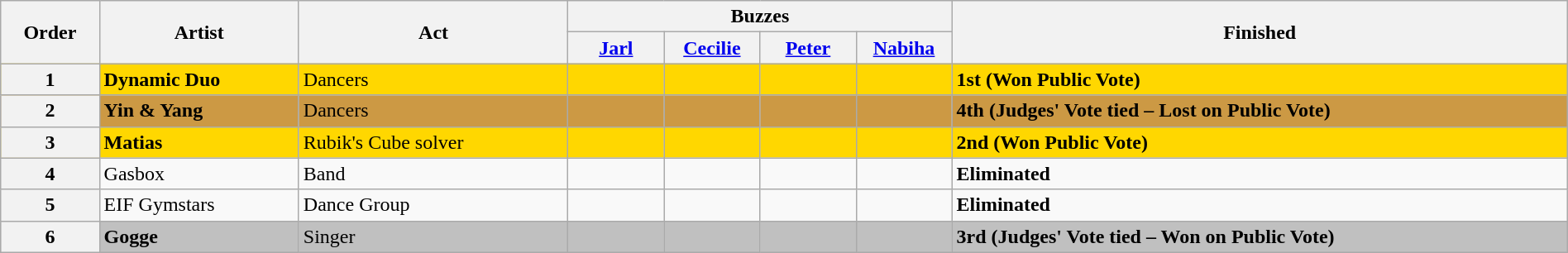<table class="wikitable sortable" width="100%">
<tr>
<th rowspan="2">Order</th>
<th rowspan="2" class="unsortable">Artist</th>
<th rowspan="2" class="unsortable">Act</th>
<th colspan="4" class="unsortable">Buzzes</th>
<th rowspan="2">Finished</th>
</tr>
<tr>
<th width="70"><a href='#'>Jarl</a></th>
<th width="70"><a href='#'>Cecilie</a></th>
<th width="70"><a href='#'>Peter</a></th>
<th width="70"><a href='#'>Nabiha</a></th>
</tr>
<tr style="background:gold;">
<th>1</th>
<td><strong>Dynamic Duo</strong></td>
<td>Dancers</td>
<td></td>
<td></td>
<td></td>
<td></td>
<td><strong>1st (Won Public Vote)</strong></td>
</tr>
<tr style="background:#c94;">
<th>2</th>
<td><strong>Yin & Yang</strong></td>
<td>Dancers</td>
<td></td>
<td align="center"></td>
<td></td>
<td align="center"></td>
<td><strong>4th (Judges' Vote tied – Lost on Public Vote)</strong></td>
</tr>
<tr style="background:gold;">
<th>3</th>
<td><strong>Matias</strong></td>
<td>Rubik's Cube solver</td>
<td></td>
<td></td>
<td></td>
<td></td>
<td><strong>2nd (Won Public Vote)</strong></td>
</tr>
<tr>
<th>4</th>
<td>Gasbox</td>
<td>Band</td>
<td></td>
<td></td>
<td></td>
<td></td>
<td><strong>Eliminated</strong></td>
</tr>
<tr>
<th>5</th>
<td>EIF Gymstars</td>
<td>Dance Group</td>
<td></td>
<td></td>
<td></td>
<td></td>
<td><strong>Eliminated</strong></td>
</tr>
<tr style="background:silver;">
<th>6</th>
<td><strong>Gogge</strong></td>
<td>Singer</td>
<td align="center"></td>
<td></td>
<td align="center"></td>
<td></td>
<td><strong>3rd (Judges' Vote tied – Won on Public Vote)</strong></td>
</tr>
</table>
